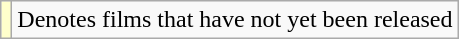<table class="wikitable">
<tr>
<td style="background:#ffc;"></td>
<td>Denotes films that have not yet been released</td>
</tr>
</table>
